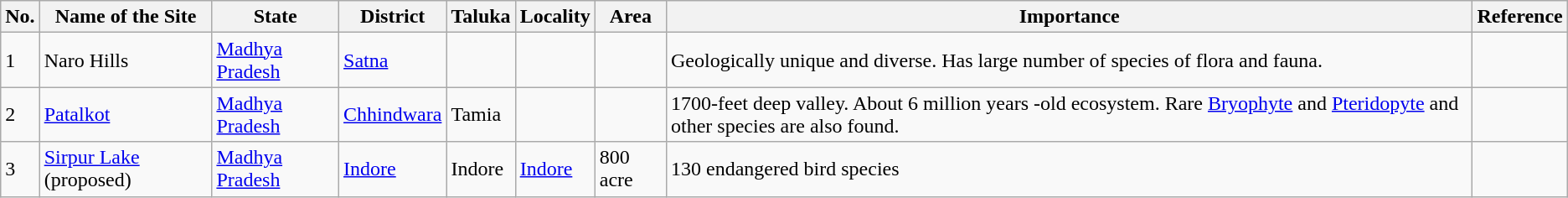<table class="wikitable sortable">
<tr>
<th>No.</th>
<th>Name of the Site</th>
<th>State</th>
<th>District</th>
<th>Taluka</th>
<th>Locality</th>
<th>Area</th>
<th>Importance</th>
<th>Reference</th>
</tr>
<tr>
<td>1</td>
<td>Naro Hills</td>
<td><a href='#'>Madhya Pradesh</a></td>
<td><a href='#'>Satna</a></td>
<td></td>
<td></td>
<td></td>
<td>Geologically unique and diverse. Has large number of species of flora and fauna.</td>
<td></td>
</tr>
<tr>
<td>2</td>
<td><a href='#'>Patalkot</a></td>
<td><a href='#'>Madhya Pradesh</a></td>
<td><a href='#'>Chhindwara</a></td>
<td>Tamia</td>
<td></td>
<td></td>
<td>1700-feet deep valley. About 6 million years -old ecosystem. Rare <a href='#'>Bryophyte</a> and <a href='#'>Pteridopyte</a> and other species are also found.</td>
<td></td>
</tr>
<tr>
<td>3</td>
<td><a href='#'>Sirpur Lake</a> (proposed)</td>
<td><a href='#'>Madhya Pradesh</a></td>
<td><a href='#'>Indore</a></td>
<td>Indore</td>
<td><a href='#'>Indore</a></td>
<td>800 acre</td>
<td>130 endangered bird species</td>
<td></td>
</tr>
</table>
